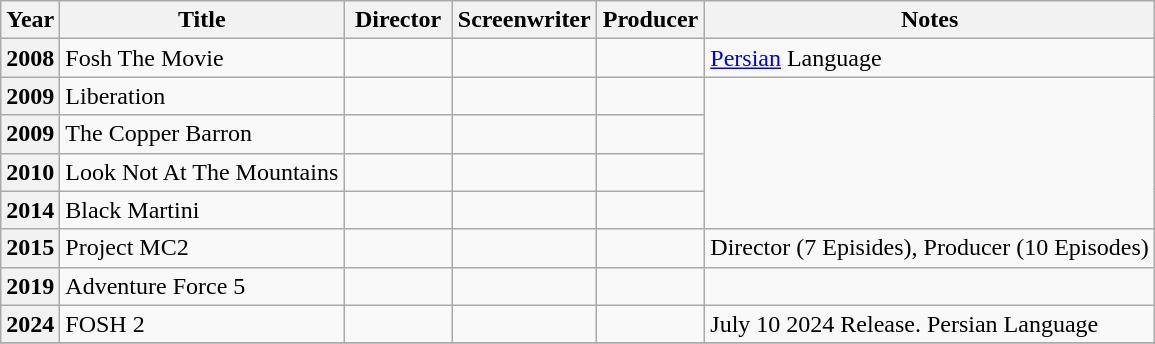<table class="wikitable plainrowheaders">
<tr>
<th>Year</th>
<th>Title</th>
<th width=65>Director</th>
<th width=65>Screenwriter</th>
<th width=65>Producer</th>
<th>Notes</th>
</tr>
<tr>
<th>2008</th>
<td>Fosh The Movie</td>
<td></td>
<td></td>
<td></td>
<td><a href='#'>Persian</a> Language</td>
</tr>
<tr>
<th>2009</th>
<td>Liberation</td>
<td></td>
<td></td>
<td></td>
</tr>
<tr>
<th>2009</th>
<td>The Copper Barron</td>
<td></td>
<td></td>
<td></td>
</tr>
<tr>
<th>2010</th>
<td>Look Not At The Mountains</td>
<td></td>
<td></td>
<td></td>
</tr>
<tr>
<th>2014</th>
<td>Black Martini</td>
<td></td>
<td></td>
<td></td>
</tr>
<tr>
<th>2015</th>
<td>Project MC2</td>
<td></td>
<td></td>
<td></td>
<td>Director (7 Episides), Producer (10 Episodes)</td>
</tr>
<tr>
<th>2019</th>
<td>Adventure Force 5</td>
<td></td>
<td></td>
<td></td>
</tr>
<tr>
<th>2024</th>
<td>FOSH 2</td>
<td></td>
<td></td>
<td></td>
<td>July 10 2024 Release. Persian Language</td>
</tr>
<tr>
</tr>
</table>
